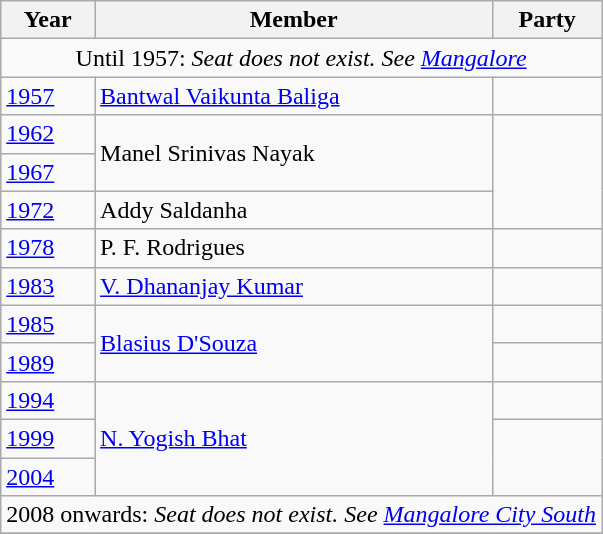<table class="wikitable">
<tr>
<th>Year</th>
<th>Member</th>
<th colspan="2">Party</th>
</tr>
<tr>
<td colspan=4 align=center>Until 1957: <em>Seat does not exist. See <a href='#'>Mangalore</a></em></td>
</tr>
<tr>
<td><a href='#'>1957</a></td>
<td><a href='#'>Bantwal Vaikunta Baliga</a></td>
<td></td>
</tr>
<tr>
<td><a href='#'>1962</a></td>
<td rowspan="2">Manel Srinivas Nayak</td>
</tr>
<tr>
<td><a href='#'>1967</a></td>
</tr>
<tr>
<td><a href='#'>1972</a></td>
<td>Addy Saldanha</td>
</tr>
<tr>
<td><a href='#'>1978</a></td>
<td>P. F. Rodrigues</td>
<td></td>
</tr>
<tr>
<td><a href='#'>1983</a></td>
<td><a href='#'>V. Dhananjay Kumar</a></td>
<td></td>
</tr>
<tr>
<td><a href='#'>1985</a></td>
<td rowspan="2"><a href='#'>Blasius D'Souza</a></td>
<td></td>
</tr>
<tr>
<td><a href='#'>1989</a></td>
</tr>
<tr>
<td><a href='#'>1994</a></td>
<td rowspan="3"><a href='#'>N. Yogish Bhat</a></td>
<td></td>
</tr>
<tr>
<td><a href='#'>1999</a></td>
</tr>
<tr>
<td><a href='#'>2004</a></td>
</tr>
<tr>
<td colspan=4 align=center>2008 onwards: <em>Seat does not exist. See <a href='#'>Mangalore City South</a></em></td>
</tr>
<tr>
</tr>
</table>
